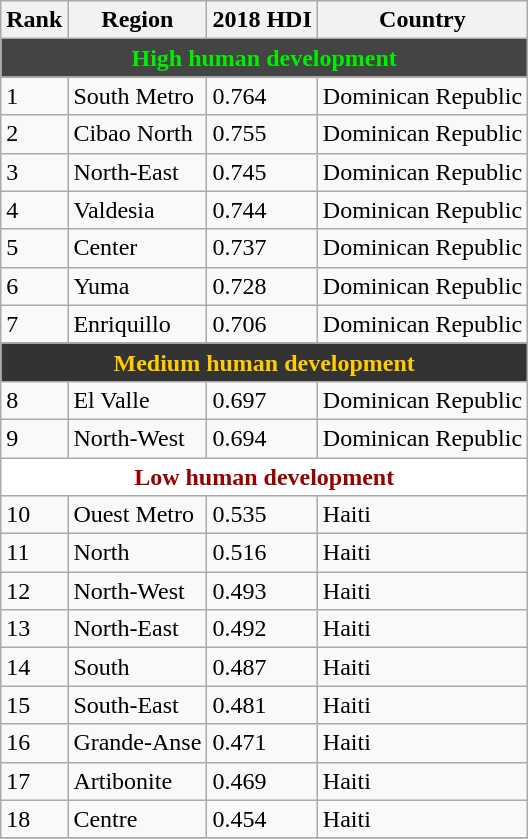<table class="wikitable sortable">
<tr>
<th>Rank</th>
<th>Region</th>
<th>2018 HDI</th>
<th>Country</th>
</tr>
<tr>
<th colspan="4" style="color:#0e0; background-color:#444;">High human development</th>
</tr>
<tr>
<td>1</td>
<td>South Metro</td>
<td>0.764</td>
<td>Dominican Republic</td>
</tr>
<tr>
<td>2</td>
<td>Cibao North</td>
<td>0.755</td>
<td>Dominican Republic</td>
</tr>
<tr>
<td>3</td>
<td>North-East</td>
<td>0.745</td>
<td>Dominican Republic</td>
</tr>
<tr>
<td>4</td>
<td>Valdesia</td>
<td>0.744</td>
<td>Dominican Republic</td>
</tr>
<tr>
<td>5</td>
<td>Center</td>
<td>0.737</td>
<td>Dominican Republic</td>
</tr>
<tr>
<td>6</td>
<td>Yuma</td>
<td>0.728</td>
<td>Dominican Republic</td>
</tr>
<tr>
<td>7</td>
<td>Enriquillo</td>
<td>0.706</td>
<td>Dominican Republic</td>
</tr>
<tr>
</tr>
<tr style="background:#e6e6e6">
<th colspan="4" style="color:#fc0; background-color:#333;">Medium human development</th>
</tr>
<tr>
<td>8</td>
<td>El Valle</td>
<td>0.697</td>
<td>Dominican Republic</td>
</tr>
<tr>
<td>9</td>
<td>North-West</td>
<td>0.694</td>
<td>Dominican Republic</td>
</tr>
<tr>
<th colspan="4" style="color:#900; background-color:#fff;">Low human development</th>
</tr>
<tr>
<td>10</td>
<td>Ouest Metro</td>
<td>0.535</td>
<td>Haiti</td>
</tr>
<tr>
<td>11</td>
<td>North</td>
<td>0.516</td>
<td>Haiti</td>
</tr>
<tr>
<td>12</td>
<td>North-West</td>
<td>0.493</td>
<td>Haiti</td>
</tr>
<tr>
<td>13</td>
<td>North-East</td>
<td>0.492</td>
<td>Haiti</td>
</tr>
<tr>
<td>14</td>
<td>South</td>
<td>0.487</td>
<td>Haiti</td>
</tr>
<tr>
<td>15</td>
<td>South-East</td>
<td>0.481</td>
<td>Haiti</td>
</tr>
<tr>
<td>16</td>
<td>Grande-Anse</td>
<td>0.471</td>
<td>Haiti</td>
</tr>
<tr>
<td>17</td>
<td>Artibonite</td>
<td>0.469</td>
<td>Haiti</td>
</tr>
<tr>
<td>18</td>
<td>Centre</td>
<td>0.454</td>
<td>Haiti</td>
</tr>
<tr>
</tr>
</table>
